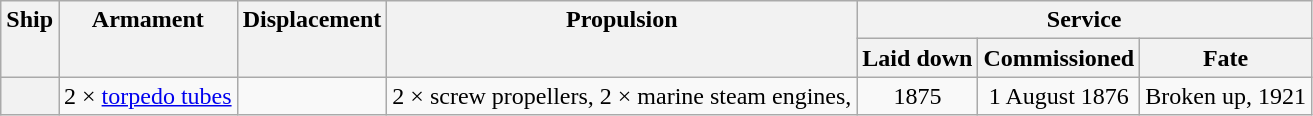<table class="wikitable plainrowheaders" style="text-align: center;">
<tr valign="top">
<th scope="col" rowspan="2">Ship</th>
<th scope="col" rowspan="2">Armament</th>
<th scope="col" rowspan="2">Displacement</th>
<th scope="col" rowspan="2">Propulsion</th>
<th scope="col" colspan="3">Service</th>
</tr>
<tr valign="top">
<th scope="col">Laid down</th>
<th scope="col">Commissioned</th>
<th scope="col">Fate</th>
</tr>
<tr valign="center">
<th scope="row"></th>
<td>2 ×  <a href='#'>torpedo tubes</a></td>
<td></td>
<td>2 × screw propellers, 2 × marine steam engines, </td>
<td>1875</td>
<td>1 August 1876</td>
<td>Broken up, 1921</td>
</tr>
</table>
